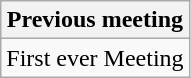<table class="wikitable">
<tr>
<th>Previous meeting</th>
</tr>
<tr>
<td>First ever Meeting</td>
</tr>
</table>
